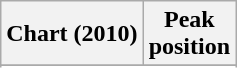<table class="wikitable sortable plainrowheaders">
<tr>
<th scope=col>Chart (2010)</th>
<th scope=col>Peak<br>position</th>
</tr>
<tr>
</tr>
<tr>
</tr>
<tr>
</tr>
<tr>
</tr>
<tr>
</tr>
<tr>
</tr>
<tr>
</tr>
<tr>
</tr>
<tr>
</tr>
<tr>
</tr>
<tr>
</tr>
<tr>
</tr>
<tr>
</tr>
</table>
